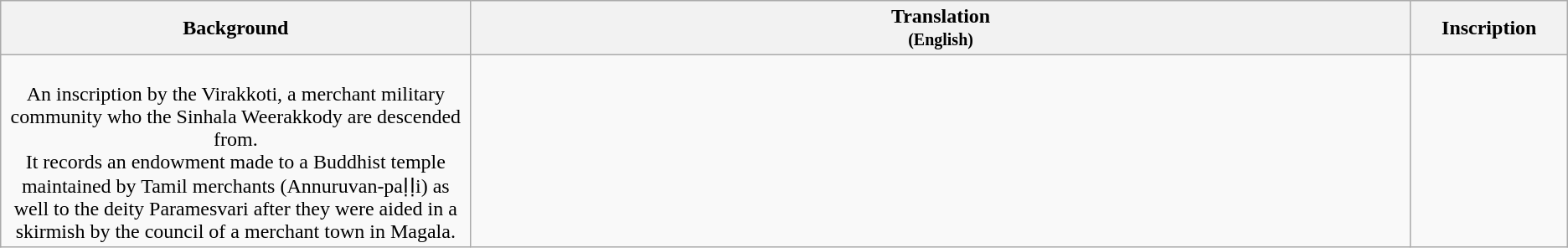<table class="wikitable centre">
<tr>
<th scope="col" align=left>Background<br></th>
<th>Translation<br><small>(English)</small></th>
<th>Inscription<br></th>
</tr>
<tr>
<td align=center width="30%"><br>An inscription by the Virakkoti, a merchant military community who the Sinhala Weerakkody are descended from.<br>It records an endowment made to a Buddhist temple maintained by Tamil merchants (Annuruvan-paḷḷi) as well to the deity Paramesvari after they were aided in a skirmish by the council of a merchant town in Magala.</td>
<td align=left><br></td>
<td align=center width="10%"><br></td>
</tr>
</table>
